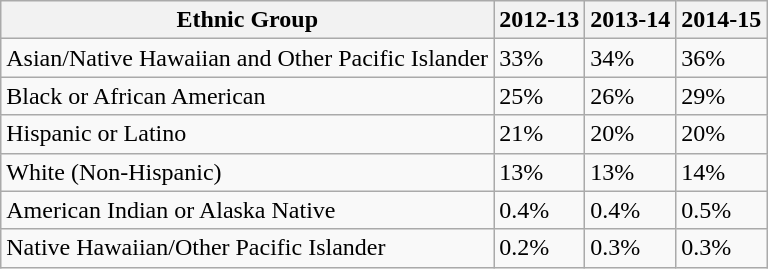<table class="wikitable">
<tr>
<th>Ethnic Group</th>
<th>2012-13</th>
<th>2013-14</th>
<th>2014-15</th>
</tr>
<tr>
<td>Asian/Native Hawaiian and Other Pacific Islander</td>
<td>33%</td>
<td>34%</td>
<td>36%</td>
</tr>
<tr>
<td>Black or African American</td>
<td>25%</td>
<td>26%</td>
<td>29%</td>
</tr>
<tr>
<td>Hispanic or Latino</td>
<td>21%</td>
<td>20%</td>
<td>20%</td>
</tr>
<tr>
<td>White (Non-Hispanic)</td>
<td>13%</td>
<td>13%</td>
<td>14%</td>
</tr>
<tr>
<td>American Indian or Alaska Native</td>
<td>0.4%</td>
<td>0.4%</td>
<td>0.5%</td>
</tr>
<tr>
<td>Native Hawaiian/Other Pacific Islander</td>
<td>0.2%</td>
<td>0.3%</td>
<td>0.3%</td>
</tr>
</table>
